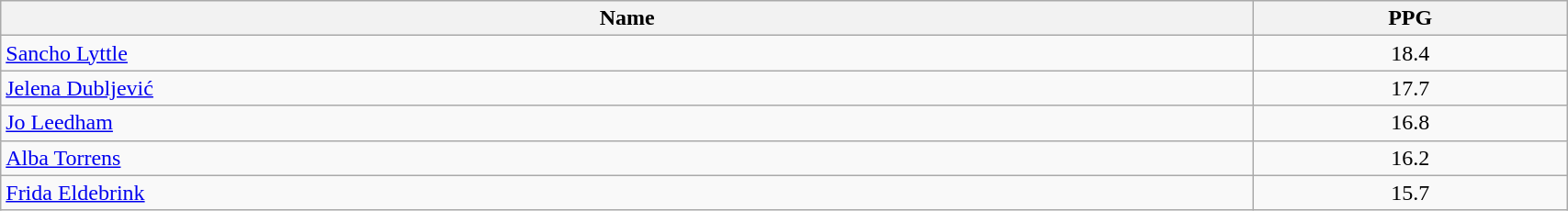<table class=wikitable width="90%">
<tr>
<th width="80%">Name</th>
<th width="20%">PPG</th>
</tr>
<tr>
<td> <a href='#'>Sancho Lyttle</a></td>
<td align=center>18.4</td>
</tr>
<tr>
<td> <a href='#'>Jelena Dubljević</a></td>
<td align=center>17.7</td>
</tr>
<tr>
<td> <a href='#'>Jo Leedham</a></td>
<td align=center>16.8</td>
</tr>
<tr>
<td> <a href='#'>Alba Torrens</a></td>
<td align=center>16.2</td>
</tr>
<tr>
<td> <a href='#'>Frida Eldebrink</a></td>
<td align=center>15.7</td>
</tr>
</table>
